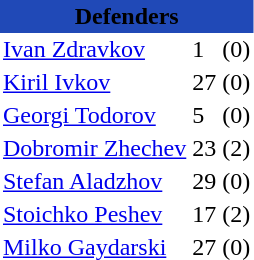<table class="toccolours" border="0" cellpadding="2" cellspacing="0" align="left" style="margin:0.5em;">
<tr>
<th colspan="4" align="center" bgcolor="#2049B7"><span>Defenders</span></th>
</tr>
<tr>
<td> <a href='#'>Ivan Zdravkov</a></td>
<td>1</td>
<td>(0)</td>
</tr>
<tr>
<td> <a href='#'>Kiril Ivkov</a></td>
<td>27</td>
<td>(0)</td>
</tr>
<tr>
<td> <a href='#'>Georgi Todorov</a></td>
<td>5</td>
<td>(0)</td>
</tr>
<tr>
<td> <a href='#'>Dobromir Zhechev</a></td>
<td>23</td>
<td>(2)</td>
</tr>
<tr>
<td> <a href='#'>Stefan Aladzhov</a></td>
<td>29</td>
<td>(0)</td>
</tr>
<tr>
<td> <a href='#'>Stoichko Peshev</a></td>
<td>17</td>
<td>(2)</td>
</tr>
<tr>
<td> <a href='#'>Milko Gaydarski</a></td>
<td>27</td>
<td>(0)</td>
</tr>
<tr>
</tr>
</table>
